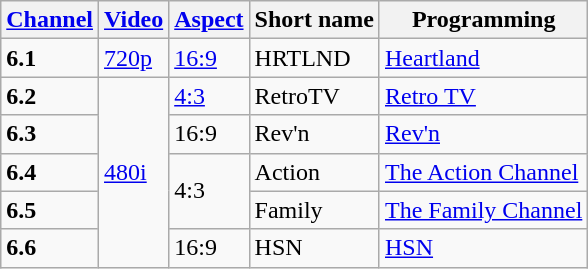<table class="wikitable">
<tr>
<th><a href='#'>Channel</a></th>
<th><a href='#'>Video</a></th>
<th><a href='#'>Aspect</a></th>
<th>Short name</th>
<th>Programming</th>
</tr>
<tr>
<td><strong>6.1</strong></td>
<td><a href='#'>720p</a></td>
<td><a href='#'>16:9</a></td>
<td>HRTLND</td>
<td><a href='#'>Heartland</a></td>
</tr>
<tr>
<td><strong>6.2</strong></td>
<td rowspan="5"><a href='#'>480i</a></td>
<td><a href='#'>4:3</a></td>
<td>RetroTV</td>
<td><a href='#'>Retro TV</a></td>
</tr>
<tr>
<td><strong>6.3</strong></td>
<td>16:9</td>
<td>Rev'n</td>
<td><a href='#'>Rev'n</a></td>
</tr>
<tr>
<td><strong>6.4</strong></td>
<td rowspan=2>4:3</td>
<td>Action</td>
<td><a href='#'>The Action Channel</a></td>
</tr>
<tr>
<td><strong>6.5</strong></td>
<td>Family</td>
<td><a href='#'>The Family Channel</a></td>
</tr>
<tr>
<td><strong>6.6</strong></td>
<td>16:9</td>
<td>HSN</td>
<td><a href='#'>HSN</a></td>
</tr>
</table>
